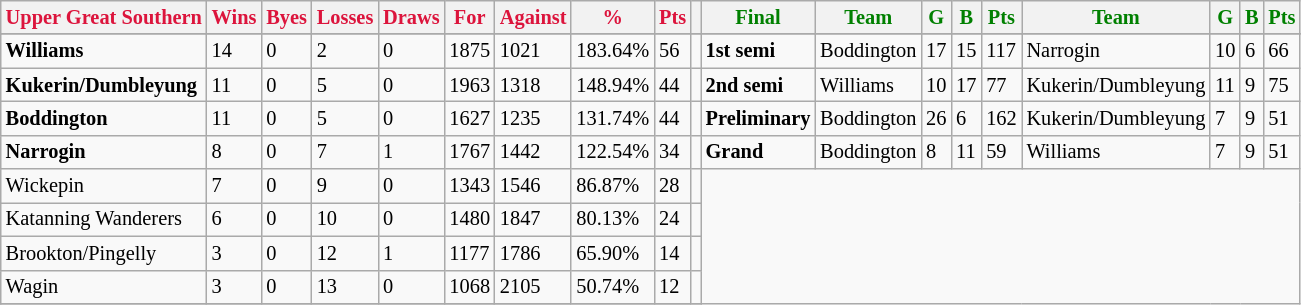<table style="font-size: 85%; text-align: left;" class="wikitable">
<tr>
<th style="color:crimson">Upper Great Southern</th>
<th style="color:crimson">Wins</th>
<th style="color:crimson">Byes</th>
<th style="color:crimson">Losses</th>
<th style="color:crimson">Draws</th>
<th style="color:crimson">For</th>
<th style="color:crimson">Against</th>
<th style="color:crimson">%</th>
<th style="color:crimson">Pts</th>
<th></th>
<th style="color:green">Final</th>
<th style="color:green">Team</th>
<th style="color:green">G</th>
<th style="color:green">B</th>
<th style="color:green">Pts</th>
<th style="color:green">Team</th>
<th style="color:green">G</th>
<th style="color:green">B</th>
<th style="color:green">Pts</th>
</tr>
<tr>
</tr>
<tr>
</tr>
<tr>
<td><strong>	Williams	</strong></td>
<td>14</td>
<td>0</td>
<td>2</td>
<td>0</td>
<td>1875</td>
<td>1021</td>
<td>183.64%</td>
<td>56</td>
<td></td>
<td><strong>1st semi</strong></td>
<td>Boddington</td>
<td>17</td>
<td>15</td>
<td>117</td>
<td>Narrogin</td>
<td>10</td>
<td>6</td>
<td>66</td>
</tr>
<tr>
<td><strong>	Kukerin/Dumbleyung	</strong></td>
<td>11</td>
<td>0</td>
<td>5</td>
<td>0</td>
<td>1963</td>
<td>1318</td>
<td>148.94%</td>
<td>44</td>
<td></td>
<td><strong>2nd semi</strong></td>
<td>Williams</td>
<td>10</td>
<td>17</td>
<td>77</td>
<td>Kukerin/Dumbleyung</td>
<td>11</td>
<td>9</td>
<td>75</td>
</tr>
<tr>
<td><strong>	Boddington	</strong></td>
<td>11</td>
<td>0</td>
<td>5</td>
<td>0</td>
<td>1627</td>
<td>1235</td>
<td>131.74%</td>
<td>44</td>
<td></td>
<td><strong>Preliminary</strong></td>
<td>Boddington</td>
<td>26</td>
<td>6</td>
<td>162</td>
<td>Kukerin/Dumbleyung</td>
<td>7</td>
<td>9</td>
<td>51</td>
</tr>
<tr>
<td><strong>	Narrogin	</strong></td>
<td>8</td>
<td>0</td>
<td>7</td>
<td>1</td>
<td>1767</td>
<td>1442</td>
<td>122.54%</td>
<td>34</td>
<td></td>
<td><strong>Grand</strong></td>
<td>Boddington</td>
<td>8</td>
<td>11</td>
<td>59</td>
<td>Williams</td>
<td>7</td>
<td>9</td>
<td>51</td>
</tr>
<tr>
<td>Wickepin</td>
<td>7</td>
<td>0</td>
<td>9</td>
<td>0</td>
<td>1343</td>
<td>1546</td>
<td>86.87%</td>
<td>28</td>
<td></td>
</tr>
<tr>
<td>Katanning Wanderers</td>
<td>6</td>
<td>0</td>
<td>10</td>
<td>0</td>
<td>1480</td>
<td>1847</td>
<td>80.13%</td>
<td>24</td>
<td></td>
</tr>
<tr>
<td>Brookton/Pingelly</td>
<td>3</td>
<td>0</td>
<td>12</td>
<td>1</td>
<td>1177</td>
<td>1786</td>
<td>65.90%</td>
<td>14</td>
<td></td>
</tr>
<tr>
<td>Wagin</td>
<td>3</td>
<td>0</td>
<td>13</td>
<td>0</td>
<td>1068</td>
<td>2105</td>
<td>50.74%</td>
<td>12</td>
<td></td>
</tr>
<tr>
</tr>
</table>
